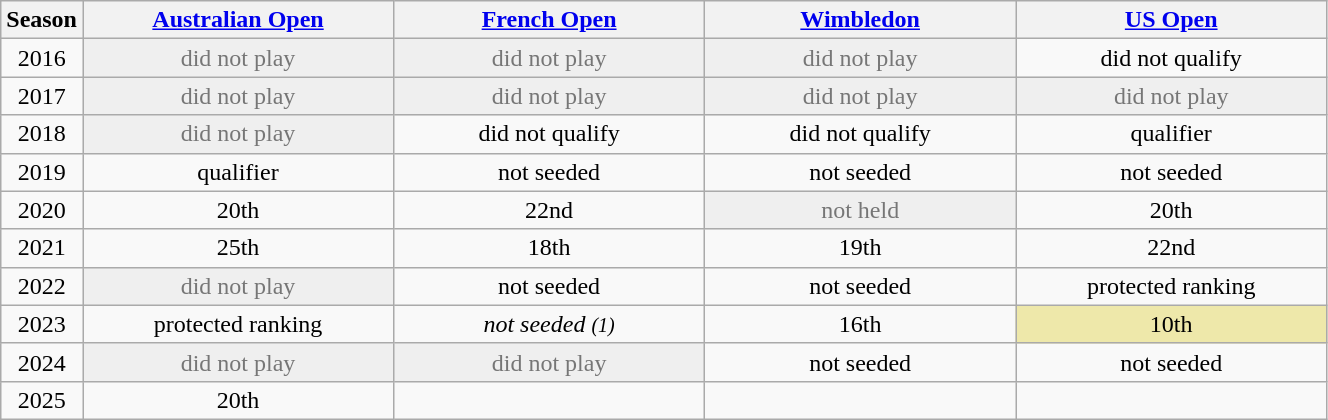<table class=wikitable style=text-align:center>
<tr>
<th>Season</th>
<th width=200><a href='#'>Australian Open</a></th>
<th width=200><a href='#'>French Open</a></th>
<th width=200><a href='#'>Wimbledon</a></th>
<th width=200><a href='#'>US Open</a></th>
</tr>
<tr>
<td>2016</td>
<td bgcolor=efefef style=color:#767676>did not play</td>
<td bgcolor=efefef style=color:#767676>did not play</td>
<td bgcolor=efefef style=color:#767676>did not play</td>
<td>did not qualify</td>
</tr>
<tr>
<td>2017</td>
<td bgcolor=efefef style=color:#767676>did not play</td>
<td bgcolor=efefef style=color:#767676>did not play</td>
<td bgcolor=efefef style=color:#767676>did not play</td>
<td bgcolor=efefef style=color:#767676>did not play</td>
</tr>
<tr>
<td>2018</td>
<td bgcolor=efefef style=color:#767676>did not play</td>
<td>did not qualify</td>
<td>did not qualify</td>
<td>qualifier</td>
</tr>
<tr>
<td>2019</td>
<td>qualifier</td>
<td>not seeded</td>
<td>not seeded</td>
<td>not seeded</td>
</tr>
<tr>
<td>2020</td>
<td>20th</td>
<td>22nd</td>
<td bgcolor=efefef style=color:#767676>not held</td>
<td>20th</td>
</tr>
<tr>
<td>2021</td>
<td>25th</td>
<td>18th</td>
<td>19th</td>
<td>22nd</td>
</tr>
<tr>
<td>2022</td>
<td bgcolor=efefef style=color:#767676>did not play</td>
<td>not seeded</td>
<td>not seeded</td>
<td>protected ranking</td>
</tr>
<tr>
<td>2023</td>
<td>protected ranking</td>
<td><em>not seeded <small>(1)</small></em></td>
<td>16th</td>
<td bgcolor=eee8aa>10th</td>
</tr>
<tr>
<td>2024</td>
<td bgcolor=efefef style=color:#767676>did not play</td>
<td bgcolor=efefef style=color:#767676>did not play</td>
<td>not seeded</td>
<td>not seeded</td>
</tr>
<tr>
<td>2025</td>
<td>20th</td>
<td></td>
<td></td>
<td></td>
</tr>
</table>
